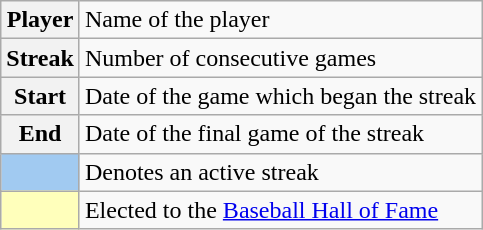<table class="wikitable">
<tr>
<th scope="row">Player</th>
<td>Name of the player<br></td>
</tr>
<tr>
<th scope="row">Streak</th>
<td>Number of consecutive games</td>
</tr>
<tr>
<th scope="row">Start</th>
<td>Date of the game which began the streak</td>
</tr>
<tr>
<th scope="row">End</th>
<td>Date of the final game of the streak</td>
</tr>
<tr>
<th scope="row" style="background:#a1caf1;"></th>
<td>Denotes an active streak</td>
</tr>
<tr>
<th scope="row" style="background:#ffb;"></th>
<td>Elected to the <a href='#'>Baseball Hall of Fame</a></td>
</tr>
</table>
